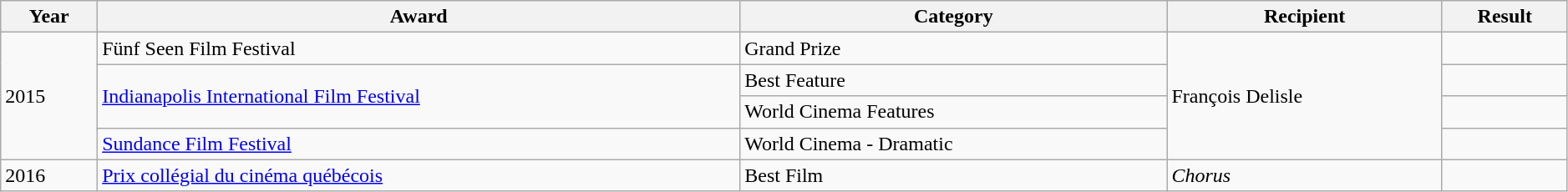<table class="wikitable" style="width:99%;">
<tr>
<th>Year</th>
<th>Award</th>
<th>Category</th>
<th>Recipient</th>
<th>Result</th>
</tr>
<tr>
<td rowspan="4">2015</td>
<td>Fünf Seen Film Festival</td>
<td>Grand Prize</td>
<td rowspan=4>François Delisle</td>
<td></td>
</tr>
<tr>
<td rowspan=2><a href='#'>Indianapolis International Film Festival</a></td>
<td>Best Feature</td>
<td></td>
</tr>
<tr>
<td>World Cinema Features</td>
<td></td>
</tr>
<tr>
<td><a href='#'>Sundance Film Festival</a></td>
<td>World Cinema - Dramatic</td>
<td></td>
</tr>
<tr>
<td>2016</td>
<td><a href='#'>Prix collégial du cinéma québécois</a></td>
<td>Best Film</td>
<td><em>Chorus</em></td>
<td></td>
</tr>
</table>
